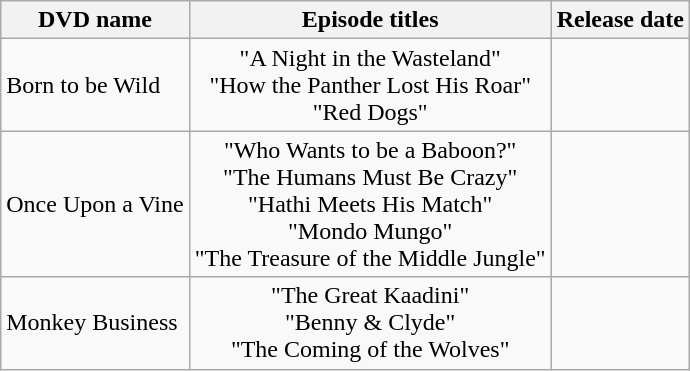<table class="wikitable">
<tr>
<th>DVD name</th>
<th>Episode titles</th>
<th>Release date</th>
</tr>
<tr>
<td>Born to be Wild</td>
<td style="text-align:center;">"A Night in the Wasteland"<br>"How the Panther Lost His Roar"<br>"Red Dogs"</td>
<td></td>
</tr>
<tr>
<td>Once Upon a Vine</td>
<td style="text-align:center;">"Who Wants to be a Baboon?"<br>"The Humans Must Be Crazy"<br>"Hathi Meets His Match"<br>"Mondo Mungo"<br>"The Treasure of the Middle Jungle"</td>
<td></td>
</tr>
<tr>
<td>Monkey Business</td>
<td style="text-align:center;">"The Great Kaadini"<br>"Benny & Clyde"<br>"The Coming of the Wolves"</td>
<td></td>
</tr>
</table>
